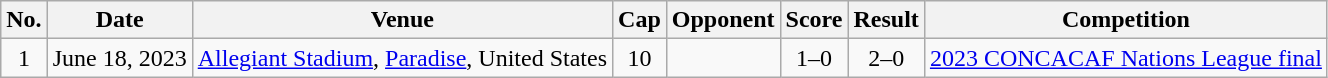<table class="wikitable sortable">
<tr>
<th scope="col">No.</th>
<th scope="col">Date</th>
<th scope="col">Venue</th>
<th scope="col">Cap</th>
<th scope="col">Opponent</th>
<th scope="col">Score</th>
<th scope="col">Result</th>
<th scope="col">Competition</th>
</tr>
<tr>
<td align="center">1</td>
<td>June 18, 2023</td>
<td><a href='#'>Allegiant Stadium</a>, <a href='#'>Paradise</a>, United States</td>
<td align="center">10</td>
<td></td>
<td align="center">1–0</td>
<td align="center">2–0</td>
<td><a href='#'>2023 CONCACAF Nations League final</a></td>
</tr>
</table>
